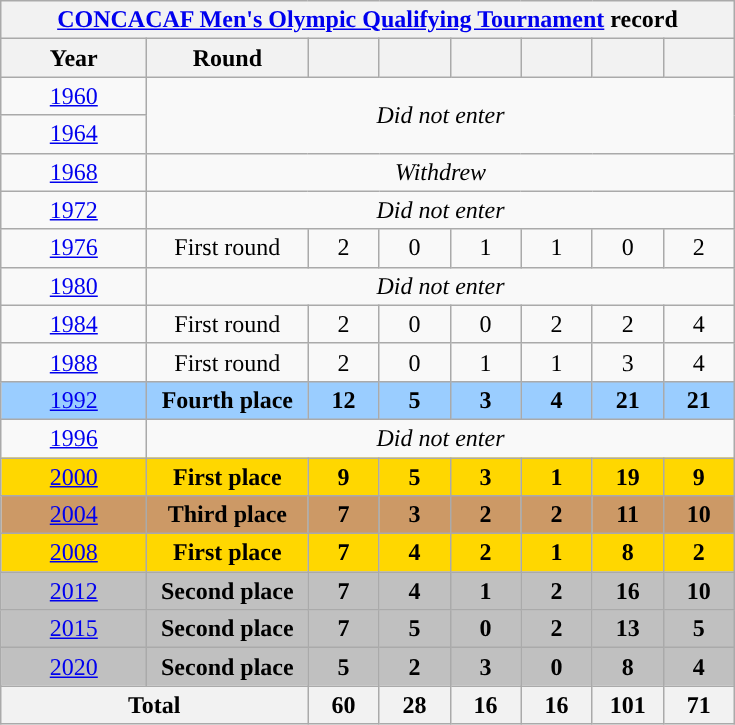<table class="wikitable" style="text-align: center;">
<tr>
<th colspan=9><a href='#'>CONCACAF Men's Olympic Qualifying Tournament</a> record</th>
</tr>
<tr>
<th width=90>Year</th>
<th width=100>Round</th>
<th width=40></th>
<th width=40></th>
<th width=40></th>
<th width=40></th>
<th width=40></th>
<th width=40></th>
</tr>
<tr>
<td> <a href='#'>1960</a></td>
<td colspan=8 rowspan=2><em>Did not enter</em></td>
</tr>
<tr>
<td> <a href='#'>1964</a></td>
</tr>
<tr>
<td><a href='#'>1968</a></td>
<td colspan=8><em>Withdrew</em></td>
</tr>
<tr>
<td><a href='#'>1972</a></td>
<td colspan=8><em>Did not enter</em></td>
</tr>
<tr>
<td><a href='#'>1976</a></td>
<td>First round</td>
<td>2</td>
<td>0</td>
<td>1</td>
<td>1</td>
<td>0</td>
<td>2</td>
</tr>
<tr>
<td><a href='#'>1980</a></td>
<td colspan=8><em>Did not enter</em></td>
</tr>
<tr>
<td><a href='#'>1984</a></td>
<td>First round</td>
<td>2</td>
<td>0</td>
<td>0</td>
<td>2</td>
<td>2</td>
<td>4</td>
</tr>
<tr>
<td><a href='#'>1988</a></td>
<td>First round</td>
<td>2</td>
<td>0</td>
<td>1</td>
<td>1</td>
<td>3</td>
<td>4</td>
</tr>
<tr style="background:#9acdff">
<td><a href='#'>1992</a></td>
<td><strong>Fourth place</strong></td>
<td><strong>12</strong></td>
<td><strong>5</strong></td>
<td><strong>3</strong></td>
<td><strong>4</strong></td>
<td><strong>21</strong></td>
<td><strong>21</strong></td>
</tr>
<tr>
<td> <a href='#'>1996</a></td>
<td colspan=8><em>Did not enter</em></td>
</tr>
<tr style="background:Gold">
<td> <a href='#'>2000</a></td>
<td><strong>First place</strong></td>
<td><strong>9</strong></td>
<td><strong>5</strong></td>
<td><strong>3</strong></td>
<td><strong>1</strong></td>
<td><strong>19</strong></td>
<td><strong>9</strong></td>
</tr>
<tr style="background:#c96;">
<td> <a href='#'>2004</a></td>
<td><strong>Third place</strong></td>
<td><strong>7</strong></td>
<td><strong>3</strong></td>
<td><strong>2</strong></td>
<td><strong>2</strong></td>
<td><strong>11</strong></td>
<td><strong>10</strong></td>
</tr>
<tr style="background:Gold">
<td> <a href='#'>2008</a></td>
<td><strong>First place</strong></td>
<td><strong>7</strong></td>
<td><strong>4</strong></td>
<td><strong>2</strong></td>
<td><strong>1</strong></td>
<td><strong>8</strong></td>
<td><strong>2</strong></td>
</tr>
<tr style="background:Silver">
<td> <a href='#'>2012</a></td>
<td><strong>Second place</strong></td>
<td><strong>7</strong></td>
<td><strong>4</strong></td>
<td><strong>1</strong></td>
<td><strong>2</strong></td>
<td><strong>16</strong></td>
<td><strong>10</strong></td>
</tr>
<tr style="background:Silver">
<td> <a href='#'>2015</a></td>
<td><strong>Second place</strong></td>
<td><strong>7</strong></td>
<td><strong>5</strong></td>
<td><strong>0</strong></td>
<td><strong>2</strong></td>
<td><strong>13</strong></td>
<td><strong>5</strong></td>
</tr>
<tr style="background:Silver">
<td> <a href='#'>2020</a></td>
<td><strong>Second place</strong></td>
<td><strong>5</strong></td>
<td><strong>2</strong></td>
<td><strong>3</strong></td>
<td><strong>0</strong></td>
<td><strong>8</strong></td>
<td><strong>4</strong></td>
</tr>
<tr>
<th colspan=2>Total</th>
<th>60</th>
<th>28</th>
<th>16</th>
<th>16</th>
<th>101</th>
<th>71</th>
</tr>
</table>
